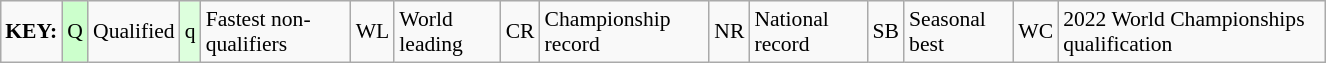<table class="wikitable" width="70%" style="margin:0.5em auto; font-size:90%;position:relative;">
<tr>
<td><strong>KEY:</strong></td>
<td align="center" bgcolor="ccffcc">Q</td>
<td>Qualified</td>
<td align="center" bgcolor="ddffdd">q</td>
<td>Fastest non-qualifiers</td>
<td align="center">WL</td>
<td>World leading</td>
<td align="center">CR</td>
<td>Championship record</td>
<td align="center">NR</td>
<td>National record</td>
<td align="center">SB</td>
<td>Seasonal best</td>
<td align="center">WC</td>
<td>2022 World Championships qualification</td>
</tr>
</table>
